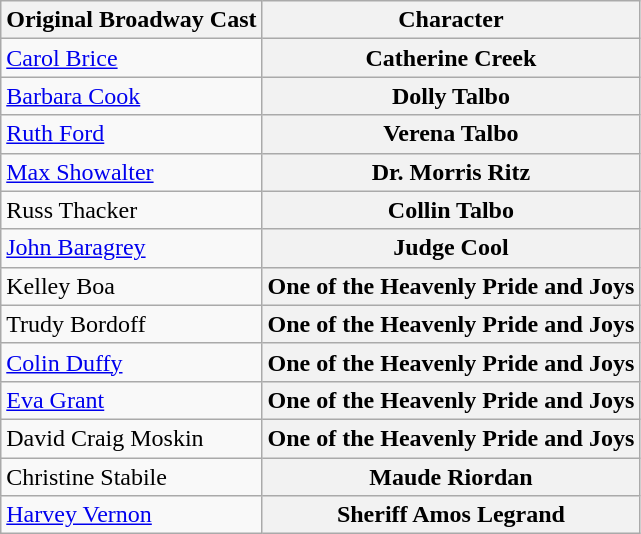<table class="wikitable" style="width:100;">
<tr>
<th>Original Broadway Cast</th>
<th>Character</th>
</tr>
<tr>
<td><a href='#'>Carol Brice</a></td>
<th>Catherine Creek</th>
</tr>
<tr>
<td><a href='#'>Barbara Cook</a></td>
<th>Dolly Talbo</th>
</tr>
<tr>
<td><a href='#'>Ruth Ford</a></td>
<th>Verena Talbo</th>
</tr>
<tr>
<td><a href='#'>Max Showalter</a></td>
<th>Dr. Morris Ritz</th>
</tr>
<tr>
<td>Russ Thacker</td>
<th>Collin Talbo</th>
</tr>
<tr>
<td><a href='#'>John Baragrey</a></td>
<th>Judge Cool</th>
</tr>
<tr>
<td>Kelley Boa</td>
<th>One of the Heavenly Pride and Joys</th>
</tr>
<tr>
<td>Trudy Bordoff</td>
<th>One of the Heavenly Pride and Joys</th>
</tr>
<tr>
<td><a href='#'>Colin Duffy</a></td>
<th>One of the Heavenly Pride and Joys</th>
</tr>
<tr>
<td><a href='#'>Eva Grant</a></td>
<th>One of the Heavenly Pride and Joys</th>
</tr>
<tr>
<td>David Craig Moskin</td>
<th>One of the Heavenly Pride and Joys</th>
</tr>
<tr>
<td>Christine Stabile</td>
<th>Maude Riordan</th>
</tr>
<tr>
<td><a href='#'>Harvey Vernon</a></td>
<th>Sheriff Amos Legrand</th>
</tr>
</table>
